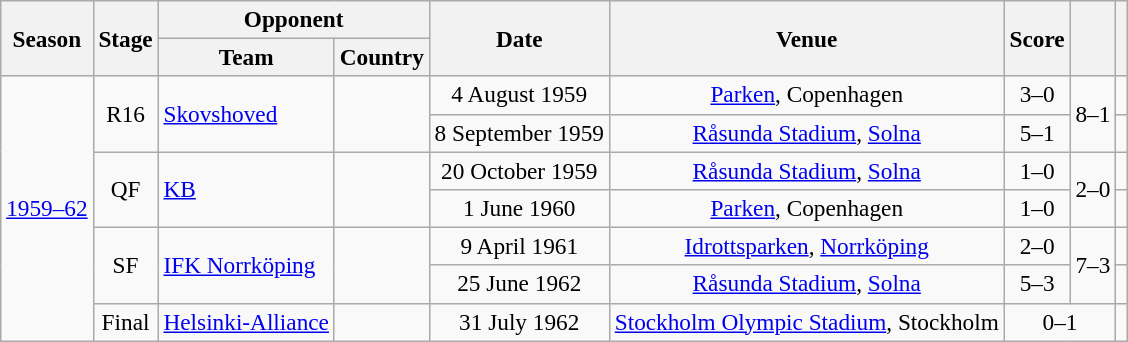<table class="wikitable" style="text-align: center; font-size: 97%;">
<tr>
<th rowspan=2>Season</th>
<th rowspan=2>Stage</th>
<th scope="col" colspan=2>Opponent</th>
<th scope="col" rowspan=2>Date</th>
<th scope="col" rowspan=2>Venue</th>
<th scope="col" rowspan=2>Score</th>
<th scope="col" rowspan=2></th>
<th scope="col" rowspan=2></th>
</tr>
<tr>
<th scope="col">Team</th>
<th scope="col">Country</th>
</tr>
<tr>
<td rowspan=7><a href='#'>1959–62</a></td>
<td rowspan=2>R16</td>
<td rowspan=2 align=left><a href='#'>Skovshoved</a></td>
<td rowspan=2 align=left></td>
<td>4 August 1959</td>
<td><a href='#'>Parken</a>, Copenhagen</td>
<td>3–0</td>
<td rowspan=2>8–1</td>
<td></td>
</tr>
<tr>
<td>8 September 1959</td>
<td><a href='#'>Råsunda Stadium</a>, <a href='#'>Solna</a></td>
<td>5–1</td>
<td></td>
</tr>
<tr>
<td rowspan=2>QF</td>
<td rowspan=2 align=left><a href='#'>KB</a></td>
<td rowspan=2 align=left></td>
<td>20 October 1959</td>
<td><a href='#'>Råsunda Stadium</a>, <a href='#'>Solna</a></td>
<td>1–0</td>
<td rowspan=2>2–0</td>
<td></td>
</tr>
<tr>
<td>1 June 1960</td>
<td><a href='#'>Parken</a>, Copenhagen</td>
<td>1–0</td>
<td></td>
</tr>
<tr>
<td rowspan=2>SF</td>
<td rowspan=2 align=left><a href='#'>IFK Norrköping</a></td>
<td rowspan=2 align=left></td>
<td>9 April 1961</td>
<td><a href='#'>Idrottsparken</a>, <a href='#'>Norrköping</a></td>
<td>2–0</td>
<td rowspan=2>7–3</td>
<td></td>
</tr>
<tr>
<td>25 June 1962</td>
<td><a href='#'>Råsunda Stadium</a>, <a href='#'>Solna</a></td>
<td>5–3</td>
<td></td>
</tr>
<tr>
<td>Final</td>
<td><a href='#'>Helsinki-Alliance</a></td>
<td align=left></td>
<td>31 July 1962</td>
<td><a href='#'>Stockholm Olympic Stadium</a>, Stockholm</td>
<td colspan=2>0–1</td>
<td></td>
</tr>
</table>
